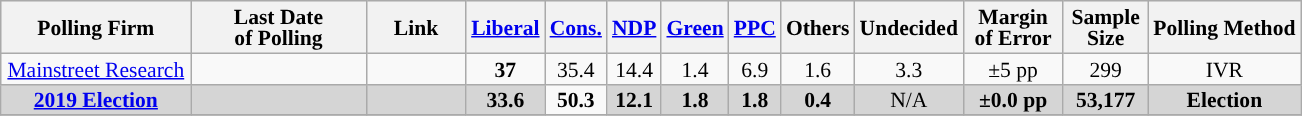<table class="wikitable sortable" style="text-align:center;font-size:90%;line-height:14px;">
<tr style="background:#e9e9e9;">
<th style="width:120px">Polling Firm</th>
<th style="width:110px">Last Date<br>of Polling</th>
<th style="width:60px" class="unsortable">Link</th>
<th style="background-color:"><a href='#'>Liberal</a></th>
<th style="background-color:"><a href='#'>Cons.</a></th>
<th style="background-color:"><a href='#'>NDP</a></th>
<th style="background-color:"><a href='#'>Green</a></th>
<th style="background-color:"><a href='#'><span>PPC</span></a></th>
<th style="background-color:">Others</th>
<th style="background-color:">Undecided</th>
<th style="width:60px;" class=unsortable>Margin<br>of Error</th>
<th style="width:50px;" class=unsortable>Sample<br>Size</th>
<th class=unsortable>Polling Method</th>
</tr>
<tr>
<td><a href='#'>Mainstreet Research</a></td>
<td></td>
<td></td>
<td><strong>37</strong></td>
<td>35.4</td>
<td>14.4</td>
<td>1.4</td>
<td>6.9</td>
<td>1.6</td>
<td>3.3</td>
<td>±5 pp</td>
<td>299</td>
<td>IVR</td>
</tr>
<tr>
<td style="background:#D5D5D5"><strong><a href='#'>2019 Election</a></strong></td>
<td style="background:#D5D5D5"><strong></strong></td>
<td style="background:#D5D5D5"></td>
<td style="background:#D5D5D5"><strong>33.6</strong></td>
<td><strong>50.3</strong></td>
<td style="background:#D5D5D5"><strong>12.1</strong></td>
<td style="background:#D5D5D5"><strong>1.8</strong></td>
<td style="background:#D5D5D5"><strong>1.8</strong></td>
<td style="background:#D5D5D5"><strong>0.4</strong></td>
<td style="background:#D5D5D5">N/A</td>
<td style="background:#D5D5D5"><strong>±0.0 pp</strong></td>
<td style="background:#D5D5D5"><strong>53,177</strong></td>
<td style="background:#D5D5D5"><strong>Election</strong></td>
</tr>
<tr>
</tr>
</table>
